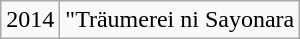<table class="wikitable sortable">
<tr>
<td>2014</td>
<td>"Träumerei ni Sayonara</td>
</tr>
</table>
